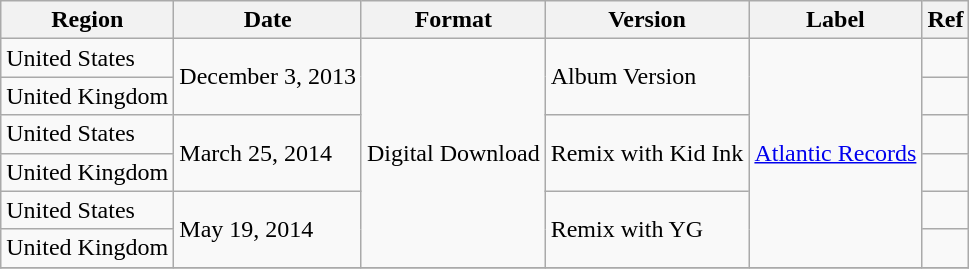<table class="wikitable">
<tr>
<th>Region</th>
<th>Date</th>
<th>Format</th>
<th>Version</th>
<th>Label</th>
<th>Ref</th>
</tr>
<tr>
<td>United States</td>
<td rowspan=2>December 3, 2013</td>
<td rowspan=6>Digital Download</td>
<td rowspan=2>Album Version</td>
<td rowspan=6><a href='#'>Atlantic Records</a></td>
<td></td>
</tr>
<tr>
<td>United Kingdom</td>
<td></td>
</tr>
<tr>
<td>United States</td>
<td rowspan=2>March 25, 2014</td>
<td rowspan=2>Remix with Kid Ink</td>
<td></td>
</tr>
<tr>
<td>United Kingdom</td>
<td></td>
</tr>
<tr>
<td>United States</td>
<td rowspan=2>May 19, 2014</td>
<td rowspan=2>Remix with YG</td>
<td></td>
</tr>
<tr>
<td>United Kingdom</td>
<td></td>
</tr>
<tr>
</tr>
</table>
